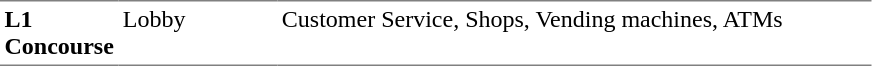<table table border=0 cellspacing=0 cellpadding=3>
<tr>
<td style="border-bottom:solid 1px gray; border-top:solid 1px gray;" valign=top width=50><strong>L1<br>Concourse</strong></td>
<td style="border-bottom:solid 1px gray; border-top:solid 1px gray;" valign=top width=100>Lobby</td>
<td style="border-bottom:solid 1px gray; border-top:solid 1px gray;" valign=top width=390>Customer Service, Shops, Vending machines, ATMs</td>
</tr>
</table>
